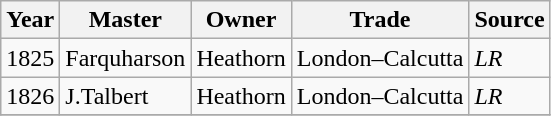<table class=" wikitable">
<tr>
<th>Year</th>
<th>Master</th>
<th>Owner</th>
<th>Trade</th>
<th>Source</th>
</tr>
<tr>
<td>1825</td>
<td>Farquharson</td>
<td>Heathorn</td>
<td>London–Calcutta</td>
<td><em>LR</em></td>
</tr>
<tr>
<td>1826</td>
<td>J.Talbert</td>
<td>Heathorn</td>
<td>London–Calcutta</td>
<td><em>LR</em></td>
</tr>
<tr>
</tr>
</table>
